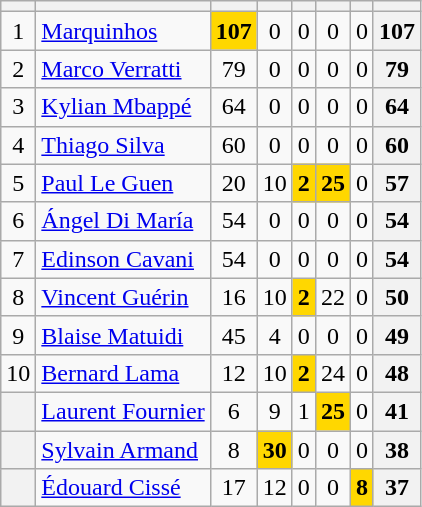<table class="wikitable plainrowheaders sortable" style="text-align:center">
<tr>
<th></th>
<th></th>
<th></th>
<th></th>
<th></th>
<th></th>
<th></th>
<th></th>
</tr>
<tr>
<td>1</td>
<td align="left"> <a href='#'>Marquinhos</a></td>
<td style=background:gold><strong>107</strong></td>
<td>0</td>
<td>0</td>
<td>0</td>
<td>0</td>
<th>107</th>
</tr>
<tr>
<td>2</td>
<td align="left"> <a href='#'>Marco Verratti</a></td>
<td>79</td>
<td>0</td>
<td>0</td>
<td>0</td>
<td>0</td>
<th>79</th>
</tr>
<tr>
<td>3</td>
<td align="left"> <a href='#'>Kylian Mbappé</a></td>
<td>64</td>
<td>0</td>
<td>0</td>
<td>0</td>
<td>0</td>
<th>64</th>
</tr>
<tr>
<td>4</td>
<td align="left"> <a href='#'>Thiago Silva</a></td>
<td>60</td>
<td>0</td>
<td>0</td>
<td>0</td>
<td>0</td>
<th>60</th>
</tr>
<tr>
<td>5</td>
<td align="left"> <a href='#'>Paul Le Guen</a></td>
<td>20</td>
<td>10</td>
<td style=background:gold><strong>2</strong></td>
<td style=background:gold><strong>25</strong></td>
<td>0</td>
<th>57</th>
</tr>
<tr>
<td>6</td>
<td align="left"> <a href='#'>Ángel Di María</a></td>
<td>54</td>
<td>0</td>
<td>0</td>
<td>0</td>
<td>0</td>
<th>54</th>
</tr>
<tr>
<td>7</td>
<td align="left"> <a href='#'>Edinson Cavani</a></td>
<td>54</td>
<td>0</td>
<td>0</td>
<td>0</td>
<td>0</td>
<th>54</th>
</tr>
<tr>
<td>8</td>
<td align="left"> <a href='#'>Vincent Guérin</a></td>
<td>16</td>
<td>10</td>
<td style=background:gold><strong>2</strong></td>
<td>22</td>
<td>0</td>
<th>50</th>
</tr>
<tr>
<td>9</td>
<td align="left"> <a href='#'>Blaise Matuidi</a></td>
<td>45</td>
<td>4</td>
<td>0</td>
<td>0</td>
<td>0</td>
<th>49</th>
</tr>
<tr>
<td>10</td>
<td align="left"> <a href='#'>Bernard Lama</a></td>
<td>12</td>
<td>10</td>
<td style=background:gold><strong>2</strong></td>
<td>24</td>
<td>0</td>
<th>48</th>
</tr>
<tr>
<th></th>
<td align="left"> <a href='#'>Laurent Fournier</a></td>
<td>6</td>
<td>9</td>
<td>1</td>
<td style=background:gold><strong>25</strong></td>
<td>0</td>
<th>41</th>
</tr>
<tr>
<th></th>
<td align="left"> <a href='#'>Sylvain Armand</a></td>
<td>8</td>
<td style=background:gold><strong>30</strong></td>
<td>0</td>
<td>0</td>
<td>0</td>
<th>38</th>
</tr>
<tr>
<th></th>
<td align="left"> <a href='#'>Édouard Cissé</a></td>
<td>17</td>
<td>12</td>
<td>0</td>
<td>0</td>
<td style=background:gold><strong>8</strong></td>
<th>37</th>
</tr>
</table>
